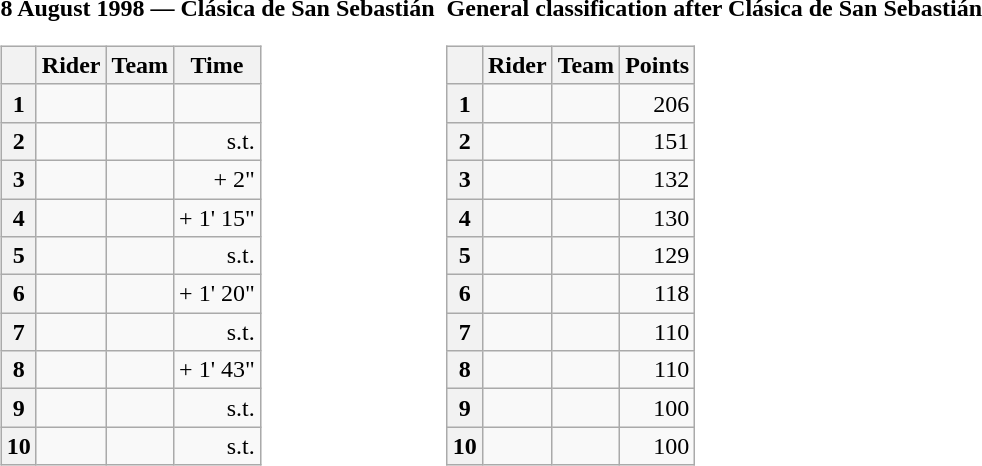<table>
<tr>
<td><strong>8 August 1998 — Clásica de San Sebastián </strong><br><table class="wikitable">
<tr>
<th></th>
<th>Rider</th>
<th>Team</th>
<th>Time</th>
</tr>
<tr>
<th>1</th>
<td></td>
<td></td>
<td align="right"></td>
</tr>
<tr>
<th>2</th>
<td></td>
<td></td>
<td align="right">s.t.</td>
</tr>
<tr>
<th>3</th>
<td></td>
<td></td>
<td align="right">+ 2"</td>
</tr>
<tr>
<th>4</th>
<td></td>
<td></td>
<td align="right">+ 1' 15"</td>
</tr>
<tr>
<th>5</th>
<td></td>
<td></td>
<td align="right">s.t.</td>
</tr>
<tr>
<th>6</th>
<td></td>
<td></td>
<td align="right">+ 1' 20"</td>
</tr>
<tr>
<th>7</th>
<td></td>
<td></td>
<td align="right">s.t.</td>
</tr>
<tr>
<th>8</th>
<td></td>
<td></td>
<td align="right">+ 1' 43"</td>
</tr>
<tr>
<th>9</th>
<td></td>
<td></td>
<td align="right">s.t.</td>
</tr>
<tr>
<th>10</th>
<td></td>
<td></td>
<td align="right">s.t.</td>
</tr>
</table>
</td>
<td></td>
<td><strong>General classification after Clásica de San Sebastián</strong><br><table class="wikitable">
<tr>
<th></th>
<th>Rider</th>
<th>Team</th>
<th>Points</th>
</tr>
<tr>
<th>1</th>
<td> </td>
<td></td>
<td align="right">206</td>
</tr>
<tr>
<th>2</th>
<td></td>
<td></td>
<td align="right">151</td>
</tr>
<tr>
<th>3</th>
<td></td>
<td></td>
<td align="right">132</td>
</tr>
<tr>
<th>4</th>
<td></td>
<td></td>
<td align="right">130</td>
</tr>
<tr>
<th>5</th>
<td></td>
<td></td>
<td align="right">129</td>
</tr>
<tr>
<th>6</th>
<td></td>
<td></td>
<td align="right">118</td>
</tr>
<tr>
<th>7</th>
<td></td>
<td></td>
<td align="right">110</td>
</tr>
<tr>
<th>8</th>
<td></td>
<td></td>
<td align="right">110</td>
</tr>
<tr>
<th>9</th>
<td></td>
<td></td>
<td align="right">100</td>
</tr>
<tr>
<th>10</th>
<td></td>
<td></td>
<td align="right">100</td>
</tr>
</table>
</td>
</tr>
</table>
